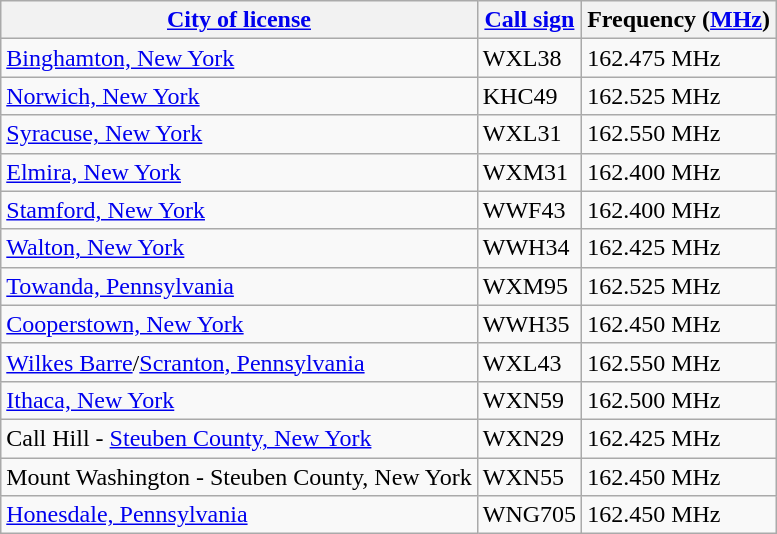<table class="wikitable sortable collapsible">
<tr>
<th><a href='#'>City of license</a></th>
<th><a href='#'>Call sign</a></th>
<th>Frequency (<a href='#'>MHz</a>)</th>
</tr>
<tr>
<td><a href='#'>Binghamton, New York</a></td>
<td>WXL38</td>
<td>162.475 MHz</td>
</tr>
<tr>
<td><a href='#'>Norwich, New York</a></td>
<td>KHC49</td>
<td>162.525 MHz</td>
</tr>
<tr>
<td><a href='#'>Syracuse, New York</a></td>
<td>WXL31</td>
<td>162.550 MHz</td>
</tr>
<tr>
<td><a href='#'>Elmira, New York</a></td>
<td>WXM31</td>
<td>162.400 MHz</td>
</tr>
<tr>
<td><a href='#'>Stamford, New York</a></td>
<td>WWF43</td>
<td>162.400 MHz</td>
</tr>
<tr>
<td><a href='#'>Walton, New York</a></td>
<td>WWH34</td>
<td>162.425 MHz</td>
</tr>
<tr>
<td><a href='#'>Towanda, Pennsylvania</a></td>
<td>WXM95</td>
<td>162.525 MHz</td>
</tr>
<tr>
<td><a href='#'>Cooperstown, New York</a></td>
<td>WWH35</td>
<td>162.450 MHz</td>
</tr>
<tr>
<td><a href='#'>Wilkes Barre</a>/<a href='#'>Scranton, Pennsylvania</a></td>
<td>WXL43</td>
<td>162.550 MHz</td>
</tr>
<tr>
<td><a href='#'>Ithaca, New York</a></td>
<td>WXN59</td>
<td>162.500 MHz</td>
</tr>
<tr>
<td>Call Hill - <a href='#'>Steuben County, New York</a></td>
<td>WXN29</td>
<td>162.425 MHz</td>
</tr>
<tr>
<td>Mount Washington - Steuben County, New York</td>
<td>WXN55</td>
<td>162.450 MHz</td>
</tr>
<tr>
<td><a href='#'>Honesdale, Pennsylvania</a></td>
<td>WNG705</td>
<td>162.450 MHz</td>
</tr>
</table>
